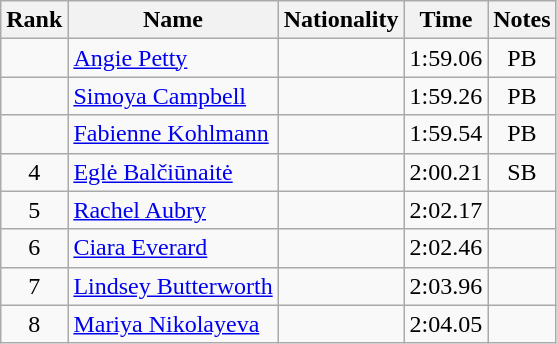<table class="wikitable sortable" style="text-align:center">
<tr>
<th>Rank</th>
<th>Name</th>
<th>Nationality</th>
<th>Time</th>
<th>Notes</th>
</tr>
<tr>
<td></td>
<td align=left><a href='#'>Angie Petty</a></td>
<td align=left></td>
<td>1:59.06</td>
<td>PB</td>
</tr>
<tr>
<td></td>
<td align=left><a href='#'>Simoya Campbell</a></td>
<td align=left></td>
<td>1:59.26</td>
<td>PB</td>
</tr>
<tr>
<td></td>
<td align=left><a href='#'>Fabienne Kohlmann</a></td>
<td align=left></td>
<td>1:59.54</td>
<td>PB</td>
</tr>
<tr>
<td>4</td>
<td align=left><a href='#'>Eglė Balčiūnaitė</a></td>
<td align=left></td>
<td>2:00.21</td>
<td>SB</td>
</tr>
<tr>
<td>5</td>
<td align=left><a href='#'>Rachel Aubry</a></td>
<td align=left></td>
<td>2:02.17</td>
<td></td>
</tr>
<tr>
<td>6</td>
<td align=left><a href='#'>Ciara Everard</a></td>
<td align=left></td>
<td>2:02.46</td>
<td></td>
</tr>
<tr>
<td>7</td>
<td align=left><a href='#'>Lindsey Butterworth</a></td>
<td align=left></td>
<td>2:03.96</td>
<td></td>
</tr>
<tr>
<td>8</td>
<td align=left><a href='#'>Mariya Nikolayeva</a></td>
<td align=left></td>
<td>2:04.05</td>
<td></td>
</tr>
</table>
